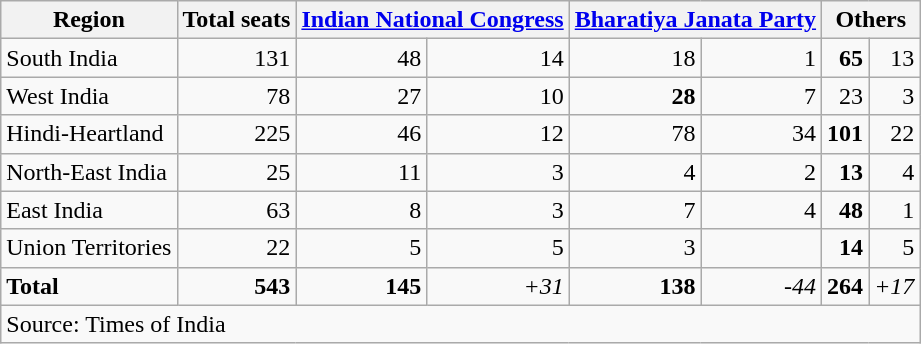<table class="wikitable" style=text-align:right>
<tr>
<th>Region</th>
<th>Total seats</th>
<th colspan="2"><a href='#'>Indian National Congress</a></th>
<th colspan="2"><a href='#'>Bharatiya Janata Party</a></th>
<th colspan="2">Others</th>
</tr>
<tr>
<td align=left>South India</td>
<td>131</td>
<td>48</td>
<td> 14</td>
<td>18</td>
<td> 1</td>
<td><strong>65</strong></td>
<td> 13</td>
</tr>
<tr>
<td align=left>West India</td>
<td>78</td>
<td>27</td>
<td> 10</td>
<td><strong>28</strong></td>
<td> 7</td>
<td>23</td>
<td> 3</td>
</tr>
<tr>
<td align=left>Hindi-Heartland</td>
<td>225</td>
<td>46</td>
<td> 12</td>
<td>78</td>
<td> 34</td>
<td><strong>101</strong></td>
<td> 22</td>
</tr>
<tr>
<td align=left>North-East India</td>
<td>25</td>
<td>11</td>
<td> 3</td>
<td>4</td>
<td> 2</td>
<td><strong>13</strong></td>
<td> 4</td>
</tr>
<tr>
<td align=left>East India</td>
<td>63</td>
<td>8</td>
<td> 3</td>
<td>7</td>
<td> 4</td>
<td><strong>48</strong></td>
<td> 1</td>
</tr>
<tr>
<td align=left>Union Territories</td>
<td>22</td>
<td>5</td>
<td> 5</td>
<td>3</td>
<td></td>
<td><strong>14</strong></td>
<td> 5</td>
</tr>
<tr>
<td align=left><strong>Total</strong></td>
<td><strong>543</strong></td>
<td><strong>145</strong></td>
<td><em>+31</em></td>
<td><strong>138</strong></td>
<td><em>-44</em></td>
<td><strong>264</strong></td>
<td><em>+17</em></td>
</tr>
<tr>
<td colspan="8" align="left">Source: Times of India</td>
</tr>
</table>
